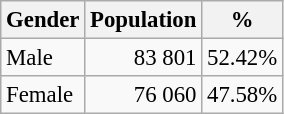<table class="wikitable" style="font-size: 95%; text-align: right">
<tr>
<th>Gender</th>
<th>Population</th>
<th>%</th>
</tr>
<tr>
<td align=left>Male</td>
<td>83 801</td>
<td>52.42%</td>
</tr>
<tr>
<td align=left>Female</td>
<td>76 060</td>
<td>47.58%</td>
</tr>
</table>
